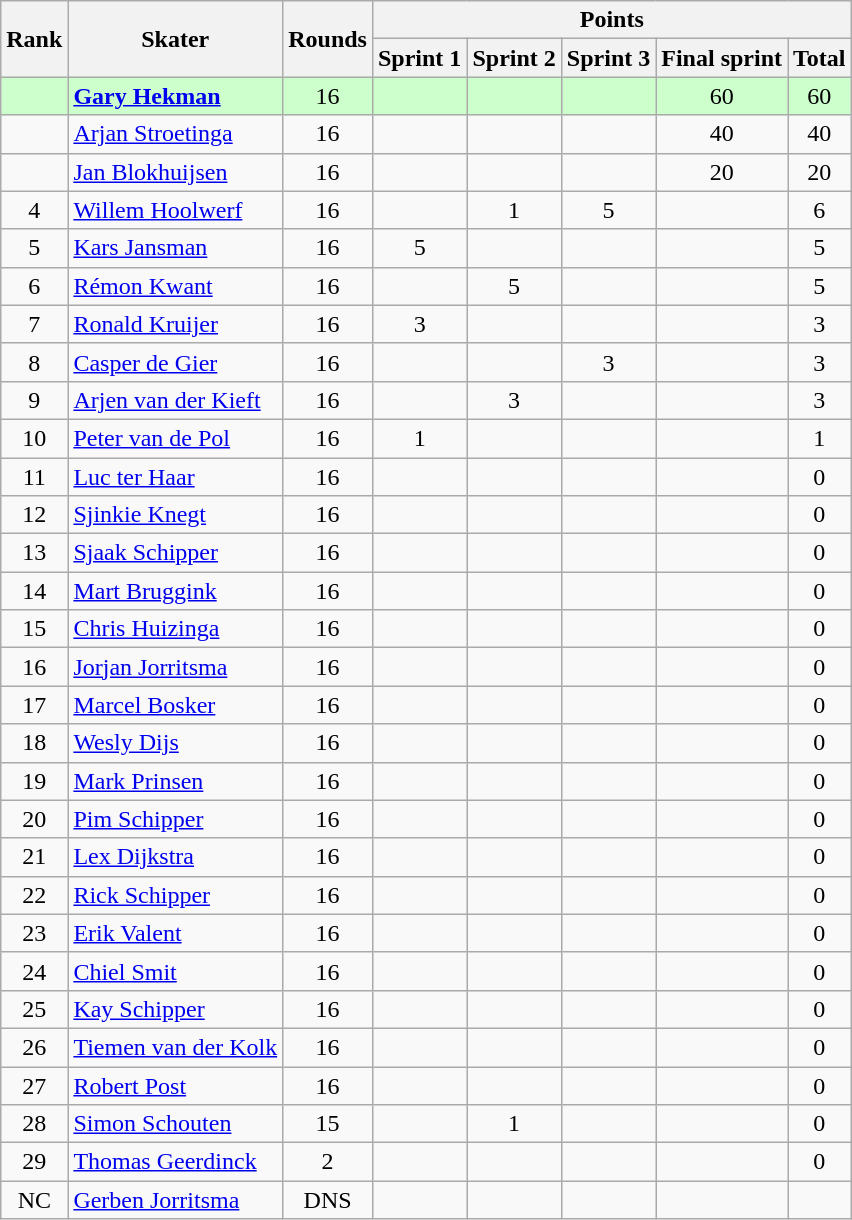<table class="wikitable" style="white-space: nowrap; text-align:center;">
<tr>
<th rowspan="2">Rank</th>
<th rowspan="2">Skater</th>
<th rowspan="2">Rounds</th>
<th colspan="5">Points</th>
</tr>
<tr>
<th>Sprint 1</th>
<th>Sprint 2</th>
<th>Sprint 3</th>
<th>Final sprint</th>
<th>Total</th>
</tr>
<tr bgcolor=ccffcc>
<td align="center"></td>
<td align="left"><strong><a href='#'>Gary Hekman</a></strong></td>
<td>16</td>
<td></td>
<td></td>
<td></td>
<td>60</td>
<td>60</td>
</tr>
<tr>
<td align="center"></td>
<td align="left"><a href='#'>Arjan Stroetinga</a></td>
<td>16</td>
<td></td>
<td></td>
<td></td>
<td>40</td>
<td>40</td>
</tr>
<tr>
<td align="center"></td>
<td align="left"><a href='#'>Jan Blokhuijsen</a></td>
<td>16</td>
<td></td>
<td></td>
<td></td>
<td>20</td>
<td>20</td>
</tr>
<tr>
<td>4</td>
<td align="left"><a href='#'>Willem Hoolwerf</a></td>
<td>16</td>
<td></td>
<td>1</td>
<td>5</td>
<td></td>
<td>6</td>
</tr>
<tr>
<td>5</td>
<td align="left"><a href='#'>Kars Jansman</a></td>
<td>16</td>
<td>5</td>
<td></td>
<td></td>
<td></td>
<td>5</td>
</tr>
<tr>
<td>6</td>
<td align="left"><a href='#'>Rémon Kwant</a></td>
<td>16</td>
<td></td>
<td>5</td>
<td></td>
<td></td>
<td>5</td>
</tr>
<tr>
<td>7</td>
<td align="left"><a href='#'>Ronald Kruijer</a></td>
<td>16</td>
<td>3</td>
<td></td>
<td></td>
<td></td>
<td>3</td>
</tr>
<tr>
<td>8</td>
<td align="left"><a href='#'>Casper de Gier</a></td>
<td>16</td>
<td></td>
<td></td>
<td>3</td>
<td></td>
<td>3</td>
</tr>
<tr>
<td>9</td>
<td align="left"><a href='#'>Arjen van der Kieft</a></td>
<td>16</td>
<td></td>
<td>3</td>
<td></td>
<td></td>
<td>3</td>
</tr>
<tr>
<td>10</td>
<td align="left"><a href='#'>Peter van de Pol</a></td>
<td>16</td>
<td>1</td>
<td></td>
<td></td>
<td></td>
<td>1</td>
</tr>
<tr>
<td>11</td>
<td align="left"><a href='#'>Luc ter Haar</a></td>
<td>16</td>
<td></td>
<td></td>
<td></td>
<td></td>
<td>0</td>
</tr>
<tr>
<td>12</td>
<td align="left"><a href='#'>Sjinkie Knegt</a></td>
<td>16</td>
<td></td>
<td></td>
<td></td>
<td></td>
<td>0</td>
</tr>
<tr>
<td>13</td>
<td align="left"><a href='#'>Sjaak Schipper</a></td>
<td>16</td>
<td></td>
<td></td>
<td></td>
<td></td>
<td>0</td>
</tr>
<tr>
<td>14</td>
<td align="left"><a href='#'>Mart Bruggink</a></td>
<td>16</td>
<td></td>
<td></td>
<td></td>
<td></td>
<td>0</td>
</tr>
<tr>
<td>15</td>
<td align="left"><a href='#'>Chris Huizinga</a></td>
<td>16</td>
<td></td>
<td></td>
<td></td>
<td></td>
<td>0</td>
</tr>
<tr>
<td>16</td>
<td align="left"><a href='#'>Jorjan Jorritsma</a></td>
<td>16</td>
<td></td>
<td></td>
<td></td>
<td></td>
<td>0</td>
</tr>
<tr>
<td>17</td>
<td align="left"><a href='#'>Marcel Bosker</a></td>
<td>16</td>
<td></td>
<td></td>
<td></td>
<td></td>
<td>0</td>
</tr>
<tr>
<td>18</td>
<td align="left"><a href='#'>Wesly Dijs</a></td>
<td>16</td>
<td></td>
<td></td>
<td></td>
<td></td>
<td>0</td>
</tr>
<tr>
<td>19</td>
<td align="left"><a href='#'>Mark Prinsen</a></td>
<td>16</td>
<td></td>
<td></td>
<td></td>
<td></td>
<td>0</td>
</tr>
<tr>
<td>20</td>
<td align="left"><a href='#'>Pim Schipper</a></td>
<td>16</td>
<td></td>
<td></td>
<td></td>
<td></td>
<td>0</td>
</tr>
<tr>
<td>21</td>
<td align="left"><a href='#'>Lex Dijkstra</a></td>
<td>16</td>
<td></td>
<td></td>
<td></td>
<td></td>
<td>0</td>
</tr>
<tr>
<td>22</td>
<td align="left"><a href='#'>Rick Schipper</a></td>
<td>16</td>
<td></td>
<td></td>
<td></td>
<td></td>
<td>0</td>
</tr>
<tr>
<td>23</td>
<td align="left"><a href='#'>Erik Valent</a></td>
<td>16</td>
<td></td>
<td></td>
<td></td>
<td></td>
<td>0</td>
</tr>
<tr>
<td>24</td>
<td align="left"><a href='#'>Chiel Smit</a></td>
<td>16</td>
<td></td>
<td></td>
<td></td>
<td></td>
<td>0</td>
</tr>
<tr>
<td>25</td>
<td align="left"><a href='#'>Kay Schipper</a></td>
<td>16</td>
<td></td>
<td></td>
<td></td>
<td></td>
<td>0</td>
</tr>
<tr>
<td>26</td>
<td align="left"><a href='#'>Tiemen van der Kolk</a></td>
<td>16</td>
<td></td>
<td></td>
<td></td>
<td></td>
<td>0</td>
</tr>
<tr>
<td>27</td>
<td align="left"><a href='#'>Robert Post</a></td>
<td>16</td>
<td></td>
<td></td>
<td></td>
<td></td>
<td>0</td>
</tr>
<tr>
<td>28</td>
<td align="left"><a href='#'>Simon Schouten</a></td>
<td>15</td>
<td></td>
<td>1</td>
<td></td>
<td></td>
<td>0</td>
</tr>
<tr>
<td>29</td>
<td align="left"><a href='#'>Thomas Geerdinck</a></td>
<td>2</td>
<td></td>
<td></td>
<td></td>
<td></td>
<td>0</td>
</tr>
<tr>
<td>NC</td>
<td align="left"><a href='#'>Gerben Jorritsma</a></td>
<td>DNS</td>
<td></td>
<td></td>
<td></td>
<td></td>
<td></td>
</tr>
</table>
